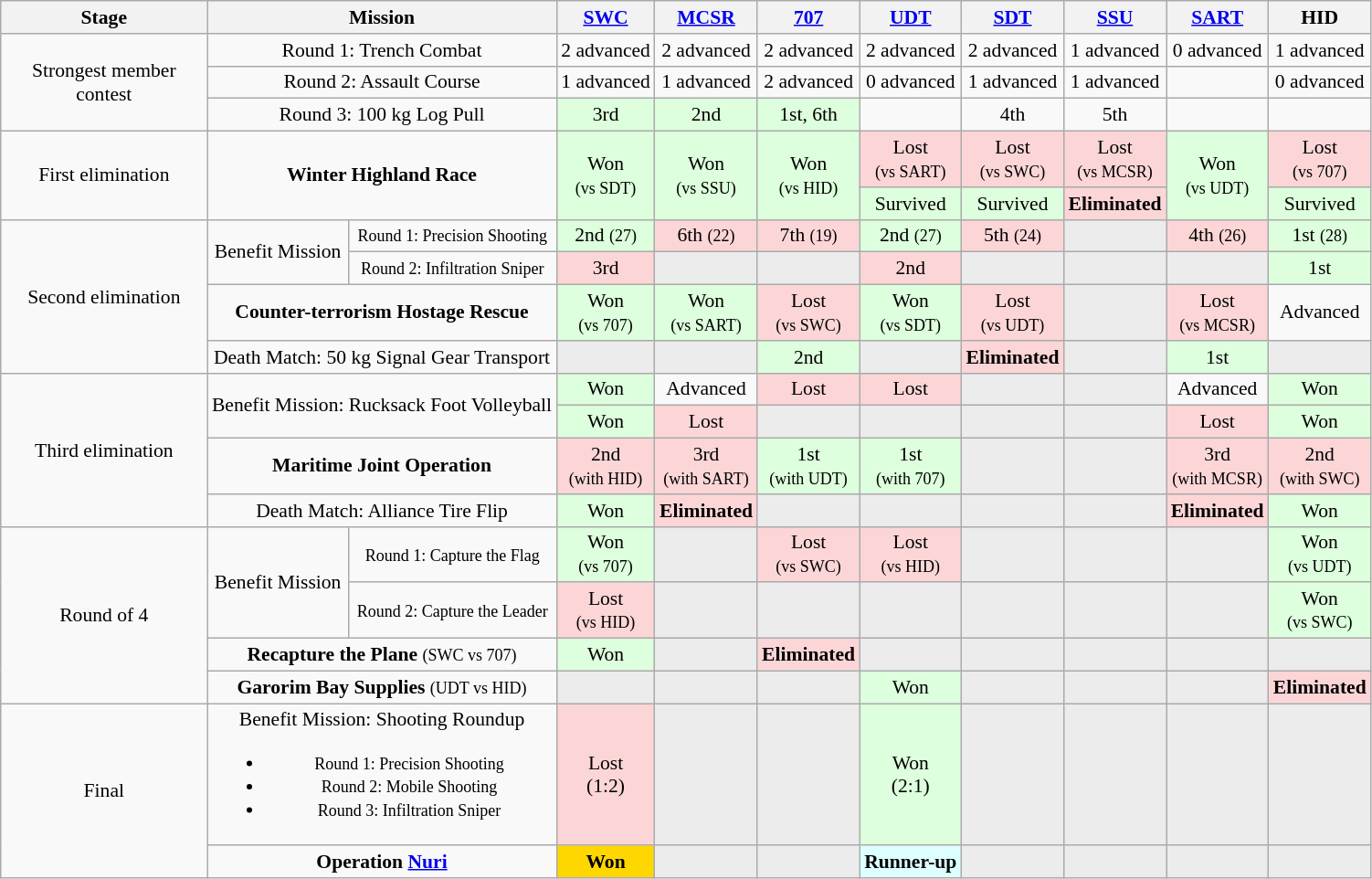<table class="wikitable mw-collapsible mw-collapsed" style="font-size:90%; text-align:center;">
<tr>
<th>Stage</th>
<th colspan="2">Mission</th>
<th><a href='#'>SWC</a></th>
<th><a href='#'>MCSR</a></th>
<th><a href='#'>707</a></th>
<th><a href='#'>UDT</a></th>
<th><a href='#'>SDT</a></th>
<th><a href='#'>SSU</a></th>
<th><a href='#'>SART</a></th>
<th>HID</th>
</tr>
<tr>
<td rowspan="3" style="max-width:10em">Strongest member contest</td>
<td colspan="2">Round 1: Trench Combat</td>
<td>2 advanced</td>
<td>2 advanced</td>
<td>2 advanced</td>
<td>2 advanced</td>
<td>2 advanced</td>
<td>1 advanced</td>
<td>0 advanced</td>
<td>1 advanced</td>
</tr>
<tr>
<td colspan="2">Round 2: Assault Course</td>
<td>1 advanced</td>
<td>1 advanced</td>
<td>2 advanced</td>
<td>0 advanced</td>
<td>1 advanced</td>
<td>1 advanced</td>
<td></td>
<td>0 advanced</td>
</tr>
<tr>
<td colspan="2">Round 3: 100 kg Log Pull</td>
<td bgcolor="#DFD">3rd</td>
<td bgcolor="#DFD">2nd</td>
<td bgcolor="#DFD">1st, 6th</td>
<td></td>
<td>4th</td>
<td>5th</td>
<td></td>
<td></td>
</tr>
<tr>
<td rowspan="2">First elimination</td>
<td colspan="2" rowspan="2"><strong>Winter Highland Race</strong></td>
<td rowspan="2" bgcolor="#DFD">Won<br><small>(vs SDT)</small></td>
<td rowspan="2" bgcolor="#DFD">Won<br><small>(vs SSU)</small></td>
<td rowspan="2" bgcolor="#DFD">Won<br><small>(vs HID)</small></td>
<td bgcolor="#FCD6D7">Lost<br><small>(vs SART)</small></td>
<td bgcolor="#FCD6D7">Lost<br><small>(vs SWC)</small></td>
<td bgcolor="#FCD6D7">Lost<br><small>(vs MCSR)</small></td>
<td rowspan="2" bgcolor="#DFD">Won<br><small>(vs UDT)</small></td>
<td bgcolor="#FCD6D7">Lost<br><small>(vs 707)</small></td>
</tr>
<tr>
<td bgcolor="#DFD">Survived</td>
<td bgcolor="#DFD">Survived</td>
<td bgcolor="#FCD6D7"><strong>Eliminated</strong></td>
<td bgcolor="#DFD">Survived</td>
</tr>
<tr>
<td rowspan="4">Second elimination</td>
<td rowspan="2">Benefit Mission</td>
<td><small>Round 1: Precision Shooting</small></td>
<td bgcolor="#DFD">2nd <small>(27)</small></td>
<td bgcolor="#FCD6D7">6th <small>(22)</small></td>
<td bgcolor="#FCD6D7">7th <small>(19)</small></td>
<td bgcolor="#DFD">2nd <small>(27)</small></td>
<td bgcolor="#FCD6D7">5th <small>(24)</small></td>
<td bgcolor="#ECECEC"></td>
<td bgcolor="#FCD6D7">4th <small>(26)</small></td>
<td bgcolor="#DFD">1st <small>(28)</small></td>
</tr>
<tr>
<td><small>Round 2: Infiltration Sniper</small></td>
<td bgcolor="#FCD6D7">3rd</td>
<td bgcolor="#ECECEC"></td>
<td bgcolor="#ECECEC"></td>
<td bgcolor="#FCD6D7">2nd</td>
<td bgcolor="#ECECEC"></td>
<td bgcolor="#ECECEC"></td>
<td bgcolor="#ECECEC"></td>
<td bgcolor="#DFD">1st</td>
</tr>
<tr>
<td colspan="2"><strong>Counter-terrorism Hostage Rescue</strong></td>
<td bgcolor="#DFD">Won<br><small>(vs 707)</small></td>
<td bgcolor="#DFD">Won<br><small>(vs SART)</small></td>
<td bgcolor="#FCD6D7">Lost<br><small>(vs SWC)</small></td>
<td bgcolor="#DFD">Won<br><small>(vs SDT)</small></td>
<td bgcolor="#FCD6D7">Lost<br><small>(vs UDT)</small></td>
<td bgcolor="#ECECEC"></td>
<td bgcolor="#FCD6D7">Lost<br><small>(vs MCSR)</small></td>
<td>Advanced</td>
</tr>
<tr>
<td colspan="2">Death Match: 50 kg Signal Gear Transport</td>
<td bgcolor="#ECECEC"></td>
<td bgcolor="#ECECEC"></td>
<td bgcolor="#DFD">2nd</td>
<td bgcolor="#ECECEC"></td>
<td bgcolor="#FCD6D7"><strong>Eliminated</strong></td>
<td bgcolor="#ECECEC"></td>
<td bgcolor="#DFD">1st</td>
<td bgcolor="#ECECEC"></td>
</tr>
<tr>
<td rowspan="4">Third elimination</td>
<td colspan="2" rowspan="2">Benefit Mission: Rucksack Foot Volleyball</td>
<td bgcolor="#DFD">Won</td>
<td>Advanced</td>
<td bgcolor="#FCD6D7">Lost</td>
<td bgcolor="#FCD6D7">Lost</td>
<td bgcolor="#ECECEC"></td>
<td bgcolor="#ECECEC"></td>
<td>Advanced</td>
<td bgcolor="#DFD">Won</td>
</tr>
<tr>
<td bgcolor="#DFD">Won</td>
<td bgcolor="#FCD6D7">Lost</td>
<td bgcolor="#ECECEC"></td>
<td bgcolor="#ECECEC"></td>
<td bgcolor="#ECECEC"></td>
<td bgcolor="#ECECEC"></td>
<td bgcolor="#FCD6D7">Lost</td>
<td bgcolor="#DFD">Won</td>
</tr>
<tr>
<td colspan="2"><strong>Maritime Joint Operation</strong></td>
<td bgcolor="#FCD6D7">2nd<br><small>(with HID)</small></td>
<td bgcolor="#FCD6D7">3rd<br><small>(with SART)</small></td>
<td bgcolor="#DFD">1st<br><small>(with UDT)</small></td>
<td bgcolor="#DFD">1st<br><small>(with 707)</small></td>
<td bgcolor="#ECECEC"></td>
<td bgcolor="#ECECEC"></td>
<td bgcolor="#FCD6D7">3rd<br><small>(with MCSR)</small></td>
<td bgcolor="#FCD6D7">2nd<br><small>(with SWC)</small></td>
</tr>
<tr>
<td colspan="2">Death Match: Alliance Tire Flip</td>
<td bgcolor="#DFD">Won</td>
<td bgcolor="#FCD6D7"><strong>Eliminated</strong></td>
<td bgcolor="#ECECEC"></td>
<td bgcolor="#ECECEC"></td>
<td bgcolor="#ECECEC"></td>
<td bgcolor="#ECECEC"></td>
<td bgcolor="#FCD6D7"><strong>Eliminated</strong></td>
<td bgcolor="#DFD">Won</td>
</tr>
<tr>
<td rowspan="4">Round of 4</td>
<td rowspan="2">Benefit Mission</td>
<td><small>Round 1: Capture the Flag</small></td>
<td bgcolor="#DFD">Won<br><small>(vs 707)</small></td>
<td bgcolor="#ECECEC"></td>
<td bgcolor="#FCD6D7">Lost<br><small>(vs SWC)</small></td>
<td bgcolor="#FCD6D7">Lost<br><small>(vs HID)</small></td>
<td bgcolor="#ECECEC"></td>
<td bgcolor="#ECECEC"></td>
<td bgcolor="#ECECEC"></td>
<td bgcolor="#DFD">Won<br><small>(vs UDT)</small></td>
</tr>
<tr>
<td><small>Round 2: Capture the Leader</small></td>
<td bgcolor="#FCD6D7">Lost<br><small>(vs HID)</small></td>
<td bgcolor="#ECECEC"></td>
<td bgcolor="#ECECEC"></td>
<td bgcolor="#ECECEC"></td>
<td bgcolor="#ECECEC"></td>
<td bgcolor="#ECECEC"></td>
<td bgcolor="#ECECEC"></td>
<td bgcolor="#DFD">Won<br><small>(vs SWC)</small></td>
</tr>
<tr>
<td colspan="2"><strong>Recapture the Plane</strong> <small>(SWC vs 707)</small></td>
<td bgcolor="#DFD">Won</td>
<td bgcolor="#ECECEC"></td>
<td bgcolor="#FCD6D7"><strong>Eliminated</strong></td>
<td bgcolor="#ECECEC"></td>
<td bgcolor="#ECECEC"></td>
<td bgcolor="#ECECEC"></td>
<td bgcolor="#ECECEC"></td>
<td bgcolor="#ECECEC"></td>
</tr>
<tr>
<td colspan="2"><strong>Garorim Bay Supplies</strong> <small>(UDT vs HID)</small></td>
<td bgcolor="#ECECEC"></td>
<td bgcolor="#ECECEC"></td>
<td bgcolor="#ECECEC"></td>
<td bgcolor="#DFD">Won</td>
<td bgcolor="#ECECEC"></td>
<td bgcolor="#ECECEC"></td>
<td bgcolor="#ECECEC"></td>
<td bgcolor="#FCD6D7"><strong>Eliminated</strong></td>
</tr>
<tr>
<td rowspan="2">Final</td>
<td colspan="2">Benefit Mission: Shooting Roundup<br><ul><li><small>Round 1: Precision Shooting</small></li><li><small>Round 2: Mobile Shooting</small></li><li><small>Round 3: Infiltration Sniper</small></li></ul></td>
<td bgcolor="#FCD6D7">Lost<br>(1:2)</td>
<td bgcolor="#ECECEC"></td>
<td bgcolor="#ECECEC"></td>
<td bgcolor="#DFD">Won<br>(2:1)</td>
<td bgcolor="#ECECEC"></td>
<td bgcolor="#ECECEC"></td>
<td bgcolor="#ECECEC"></td>
<td bgcolor="#ECECEC"></td>
</tr>
<tr>
<td colspan="2"><strong>Operation <a href='#'>Nuri</a></strong></td>
<td bgcolor="gold"><strong>Won</strong></td>
<td bgcolor="#ECECEC"></td>
<td bgcolor="#ECECEC"></td>
<td bgcolor="#DFF"><strong>Runner-up</strong></td>
<td bgcolor="#ECECEC"></td>
<td bgcolor="#ECECEC"></td>
<td bgcolor="#ECECEC"></td>
<td bgcolor="#ECECEC"></td>
</tr>
</table>
